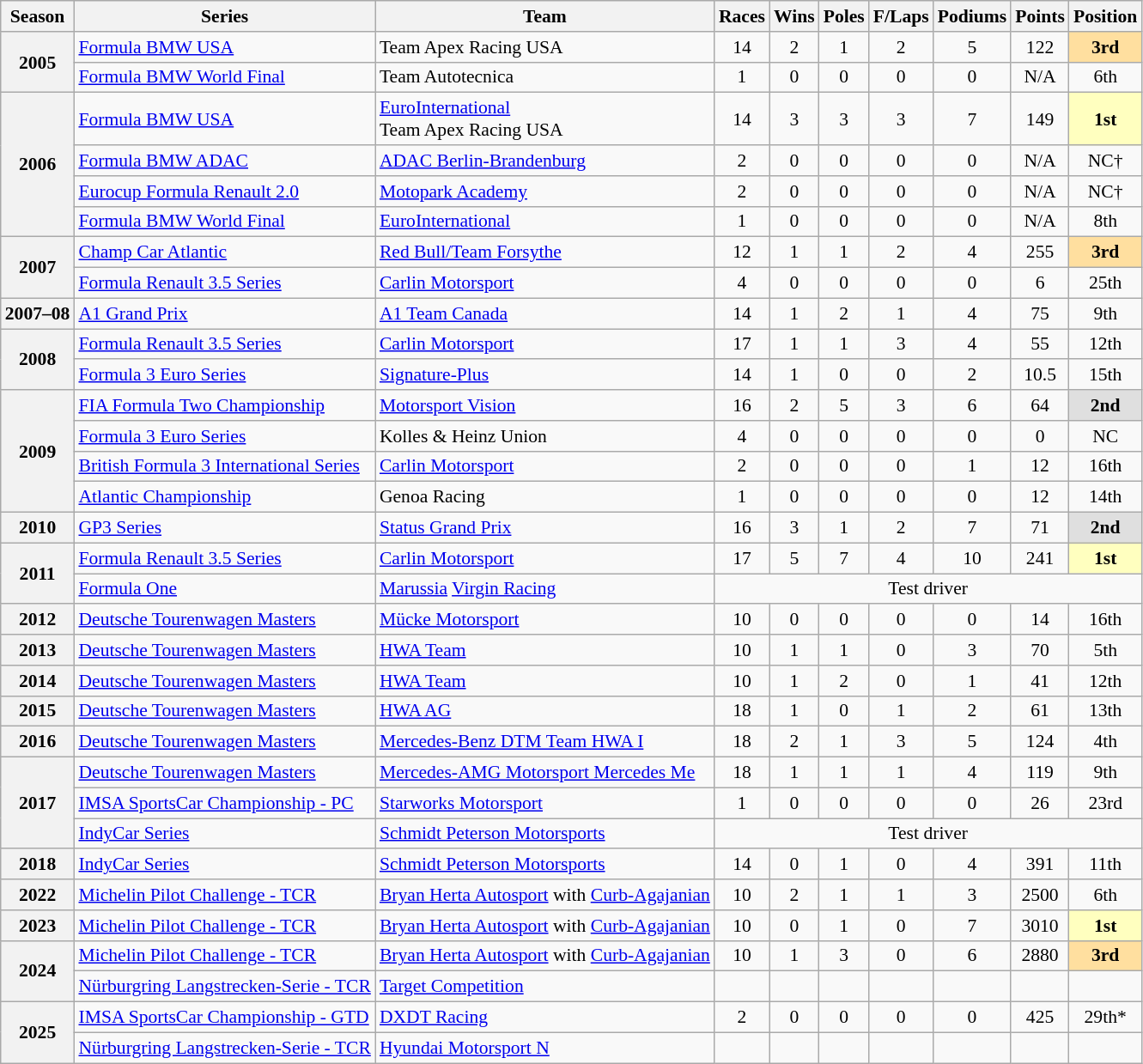<table class="wikitable" style="font-size: 90%; text-align:center">
<tr>
<th>Season</th>
<th>Series</th>
<th>Team</th>
<th>Races</th>
<th>Wins</th>
<th>Poles</th>
<th>F/Laps</th>
<th>Podiums</th>
<th>Points</th>
<th>Position</th>
</tr>
<tr>
<th rowspan=2>2005</th>
<td align=left><a href='#'>Formula BMW USA</a></td>
<td align=left>Team Apex Racing USA</td>
<td>14</td>
<td>2</td>
<td>1</td>
<td>2</td>
<td>5</td>
<td>122</td>
<td style="background:#FFDF9F;"><strong>3rd</strong></td>
</tr>
<tr>
<td align=left><a href='#'>Formula BMW World Final</a></td>
<td align=left>Team Autotecnica</td>
<td>1</td>
<td>0</td>
<td>0</td>
<td>0</td>
<td>0</td>
<td>N/A</td>
<td>6th</td>
</tr>
<tr>
<th rowspan=4>2006</th>
<td align=left><a href='#'>Formula BMW USA</a></td>
<td align=left><a href='#'>EuroInternational</a><br>Team Apex Racing USA</td>
<td>14</td>
<td>3</td>
<td>3</td>
<td>3</td>
<td>7</td>
<td>149</td>
<td style="background:#FFFFBF;"><strong>1st</strong></td>
</tr>
<tr>
<td align=left><a href='#'>Formula BMW ADAC</a></td>
<td align=left><a href='#'>ADAC Berlin-Brandenburg</a></td>
<td>2</td>
<td>0</td>
<td>0</td>
<td>0</td>
<td>0</td>
<td>N/A</td>
<td>NC†</td>
</tr>
<tr>
<td align=left><a href='#'>Eurocup Formula Renault 2.0</a></td>
<td align=left><a href='#'>Motopark Academy</a></td>
<td>2</td>
<td>0</td>
<td>0</td>
<td>0</td>
<td>0</td>
<td>N/A</td>
<td>NC†</td>
</tr>
<tr>
<td align=left><a href='#'>Formula BMW World Final</a></td>
<td align=left><a href='#'>EuroInternational</a></td>
<td>1</td>
<td>0</td>
<td>0</td>
<td>0</td>
<td>0</td>
<td>N/A</td>
<td>8th</td>
</tr>
<tr>
<th rowspan=2>2007</th>
<td align=left><a href='#'>Champ Car Atlantic</a></td>
<td align=left><a href='#'>Red Bull/Team Forsythe</a></td>
<td>12</td>
<td>1</td>
<td>1</td>
<td>2</td>
<td>4</td>
<td>255</td>
<td style="background:#FFDF9F;"><strong>3rd</strong></td>
</tr>
<tr>
<td align=left><a href='#'>Formula Renault 3.5 Series</a></td>
<td align=left><a href='#'>Carlin Motorsport</a></td>
<td>4</td>
<td>0</td>
<td>0</td>
<td>0</td>
<td>0</td>
<td>6</td>
<td>25th</td>
</tr>
<tr>
<th>2007–08</th>
<td align=left><a href='#'>A1 Grand Prix</a></td>
<td align=left><a href='#'>A1 Team Canada</a></td>
<td>14</td>
<td>1</td>
<td>2</td>
<td>1</td>
<td>4</td>
<td>75</td>
<td>9th</td>
</tr>
<tr>
<th rowspan=2>2008</th>
<td align=left><a href='#'>Formula Renault 3.5 Series</a></td>
<td align=left><a href='#'>Carlin Motorsport</a></td>
<td>17</td>
<td>1</td>
<td>1</td>
<td>3</td>
<td>4</td>
<td>55</td>
<td>12th</td>
</tr>
<tr>
<td align=left><a href='#'>Formula 3 Euro Series</a></td>
<td align=left><a href='#'>Signature-Plus</a></td>
<td>14</td>
<td>1</td>
<td>0</td>
<td>0</td>
<td>2</td>
<td>10.5</td>
<td>15th</td>
</tr>
<tr>
<th rowspan=4>2009</th>
<td align=left><a href='#'>FIA Formula Two Championship</a></td>
<td align=left><a href='#'>Motorsport Vision</a></td>
<td>16</td>
<td>2</td>
<td>5</td>
<td>3</td>
<td>6</td>
<td>64</td>
<td style="background:#DFDFDF;"><strong>2nd</strong></td>
</tr>
<tr>
<td align=left><a href='#'>Formula 3 Euro Series</a></td>
<td align=left>Kolles & Heinz Union</td>
<td>4</td>
<td>0</td>
<td>0</td>
<td>0</td>
<td>0</td>
<td>0</td>
<td>NC</td>
</tr>
<tr>
<td align=left><a href='#'>British Formula 3 International Series</a></td>
<td align=left><a href='#'>Carlin Motorsport</a></td>
<td>2</td>
<td>0</td>
<td>0</td>
<td>0</td>
<td>1</td>
<td>12</td>
<td>16th</td>
</tr>
<tr>
<td align=left><a href='#'>Atlantic Championship</a></td>
<td align=left>Genoa Racing</td>
<td>1</td>
<td>0</td>
<td>0</td>
<td>0</td>
<td>0</td>
<td>12</td>
<td>14th</td>
</tr>
<tr>
<th>2010</th>
<td align=left><a href='#'>GP3 Series</a></td>
<td align=left><a href='#'>Status Grand Prix</a></td>
<td>16</td>
<td>3</td>
<td>1</td>
<td>2</td>
<td>7</td>
<td>71</td>
<td style="background:#DFDFDF;"><strong>2nd</strong></td>
</tr>
<tr>
<th rowspan=2>2011</th>
<td align=left><a href='#'>Formula Renault 3.5 Series</a></td>
<td align=left><a href='#'>Carlin Motorsport</a></td>
<td>17</td>
<td>5</td>
<td>7</td>
<td>4</td>
<td>10</td>
<td>241</td>
<td style="background:#FFFFBF;"><strong>1st</strong></td>
</tr>
<tr>
<td align=left><a href='#'>Formula One</a></td>
<td align=left><a href='#'>Marussia</a> <a href='#'>Virgin Racing</a></td>
<td align="center" colspan=7>Test driver</td>
</tr>
<tr>
<th>2012</th>
<td align=left><a href='#'>Deutsche Tourenwagen Masters</a></td>
<td align=left><a href='#'>Mücke Motorsport</a></td>
<td>10</td>
<td>0</td>
<td>0</td>
<td>0</td>
<td>0</td>
<td>14</td>
<td>16th</td>
</tr>
<tr>
<th>2013</th>
<td align=left><a href='#'>Deutsche Tourenwagen Masters</a></td>
<td align=left><a href='#'>HWA Team</a></td>
<td>10</td>
<td>1</td>
<td>1</td>
<td>0</td>
<td>3</td>
<td>70</td>
<td>5th</td>
</tr>
<tr>
<th>2014</th>
<td align=left><a href='#'>Deutsche Tourenwagen Masters</a></td>
<td align=left><a href='#'>HWA Team</a></td>
<td>10</td>
<td>1</td>
<td>2</td>
<td>0</td>
<td>1</td>
<td>41</td>
<td>12th</td>
</tr>
<tr>
<th>2015</th>
<td align=left><a href='#'>Deutsche Tourenwagen Masters</a></td>
<td align=left><a href='#'>HWA AG</a></td>
<td>18</td>
<td>1</td>
<td>0</td>
<td>1</td>
<td>2</td>
<td>61</td>
<td>13th</td>
</tr>
<tr>
<th>2016</th>
<td align=left><a href='#'>Deutsche Tourenwagen Masters</a></td>
<td align=left><a href='#'>Mercedes-Benz DTM Team HWA I</a></td>
<td>18</td>
<td>2</td>
<td>1</td>
<td>3</td>
<td>5</td>
<td>124</td>
<td>4th</td>
</tr>
<tr>
<th rowspan=3>2017</th>
<td align=left><a href='#'>Deutsche Tourenwagen Masters</a></td>
<td align=left><a href='#'>Mercedes-AMG Motorsport Mercedes Me</a></td>
<td>18</td>
<td>1</td>
<td>1</td>
<td>1</td>
<td>4</td>
<td>119</td>
<td>9th</td>
</tr>
<tr>
<td align="left"><a href='#'>IMSA SportsCar Championship - PC</a></td>
<td align="left"><a href='#'>Starworks Motorsport</a></td>
<td>1</td>
<td>0</td>
<td>0</td>
<td>0</td>
<td>0</td>
<td>26</td>
<td>23rd</td>
</tr>
<tr>
<td align="left"><a href='#'>IndyCar Series</a></td>
<td align="left"><a href='#'>Schmidt Peterson Motorsports</a></td>
<td colspan=7>Test driver</td>
</tr>
<tr>
<th>2018</th>
<td align="left"><a href='#'>IndyCar Series</a></td>
<td align="left"><a href='#'>Schmidt Peterson Motorsports</a></td>
<td>14</td>
<td>0</td>
<td>1</td>
<td>0</td>
<td>4</td>
<td>391</td>
<td>11th</td>
</tr>
<tr>
<th>2022</th>
<td align=left><a href='#'>Michelin Pilot Challenge - TCR</a></td>
<td align=left><a href='#'>Bryan Herta Autosport</a> with <a href='#'>Curb-Agajanian</a></td>
<td>10</td>
<td>2</td>
<td>1</td>
<td>1</td>
<td>3</td>
<td>2500</td>
<td>6th</td>
</tr>
<tr>
<th>2023</th>
<td align=left><a href='#'>Michelin Pilot Challenge - TCR</a></td>
<td align=left><a href='#'>Bryan Herta Autosport</a> with <a href='#'>Curb-Agajanian</a></td>
<td>10</td>
<td>0</td>
<td>1</td>
<td>0</td>
<td>7</td>
<td>3010</td>
<td style="background:#FFFFBF;"><strong>1st</strong></td>
</tr>
<tr>
<th rowspan="2">2024</th>
<td align=left><a href='#'>Michelin Pilot Challenge - TCR</a></td>
<td align=left><a href='#'>Bryan Herta Autosport</a> with <a href='#'>Curb-Agajanian</a></td>
<td>10</td>
<td>1</td>
<td>3</td>
<td>0</td>
<td>6</td>
<td>2880</td>
<td style="background:#FFDF9F;"><strong>3rd</strong></td>
</tr>
<tr>
<td align=left><a href='#'>Nürburgring Langstrecken-Serie - TCR</a></td>
<td align=left><a href='#'>Target Competition</a></td>
<td></td>
<td></td>
<td></td>
<td></td>
<td></td>
<td></td>
<td></td>
</tr>
<tr>
<th rowspan="2">2025</th>
<td align=left><a href='#'>IMSA SportsCar Championship - GTD</a></td>
<td align=left><a href='#'>DXDT Racing</a></td>
<td>2</td>
<td>0</td>
<td>0</td>
<td>0</td>
<td>0</td>
<td>425</td>
<td>29th*</td>
</tr>
<tr>
<td align=left><a href='#'>Nürburgring Langstrecken-Serie - TCR</a></td>
<td align=left><a href='#'>Hyundai Motorsport N</a></td>
<td></td>
<td></td>
<td></td>
<td></td>
<td></td>
<td></td>
<td></td>
</tr>
</table>
